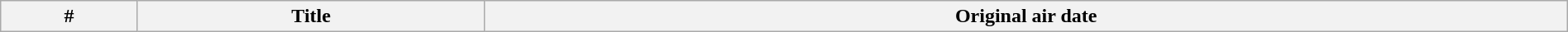<table class="wikitable plainrowheaders" style="width:100%;">
<tr>
<th>#</th>
<th>Title</th>
<th>Original air date<br></th>
</tr>
</table>
